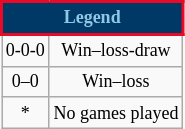<table class="wikitable" style="text-align: center; font-size:75%">
<tr>
<th style="background:#003866; color:#90C7E6; border:2px solid #EA0927;" colspan="2">Legend</th>
</tr>
<tr style="text-align: center">
<td>0-0-0</td>
<td>Win–loss-draw</td>
</tr>
<tr align="center">
<td>0–0</td>
<td>Win–loss</td>
</tr>
<tr align="center">
<td>*</td>
<td>No games played</td>
</tr>
</table>
